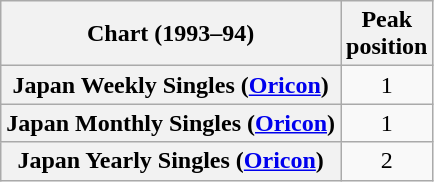<table class="wikitable sortable plainrowheaders" style="text-align:center;">
<tr>
<th scope="col">Chart (1993–94)</th>
<th scope="col">Peak<br>position</th>
</tr>
<tr>
<th scope="row">Japan Weekly Singles (<a href='#'>Oricon</a>)</th>
<td style="text-align:center;">1</td>
</tr>
<tr>
<th scope="row">Japan Monthly Singles (<a href='#'>Oricon</a>)</th>
<td style="text-align:center;">1</td>
</tr>
<tr>
<th scope="row">Japan Yearly Singles (<a href='#'>Oricon</a>)</th>
<td style="text-align:center;">2</td>
</tr>
</table>
